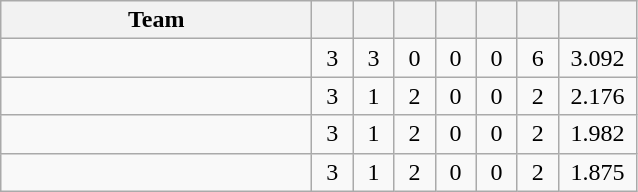<table class="wikitable" style="text-align:center">
<tr>
<th width=200>Team</th>
<th width=20></th>
<th width=20></th>
<th width=20></th>
<th width=20></th>
<th width=20></th>
<th width=20></th>
<th width=45></th>
</tr>
<tr>
<td align="left"></td>
<td>3</td>
<td>3</td>
<td>0</td>
<td>0</td>
<td>0</td>
<td>6</td>
<td>3.092</td>
</tr>
<tr>
<td align="left"></td>
<td>3</td>
<td>1</td>
<td>2</td>
<td>0</td>
<td>0</td>
<td>2</td>
<td>2.176</td>
</tr>
<tr>
<td align="left"></td>
<td>3</td>
<td>1</td>
<td>2</td>
<td>0</td>
<td>0</td>
<td>2</td>
<td>1.982</td>
</tr>
<tr>
<td align="left"></td>
<td>3</td>
<td>1</td>
<td>2</td>
<td>0</td>
<td>0</td>
<td>2</td>
<td>1.875</td>
</tr>
</table>
